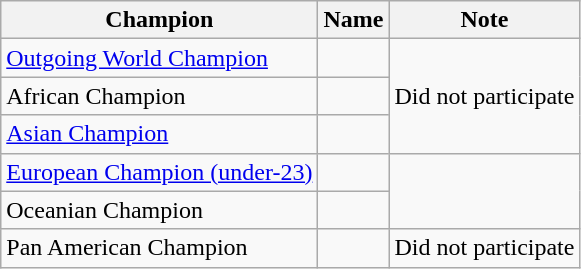<table class="wikitable">
<tr>
<th>Champion</th>
<th>Name</th>
<th>Note</th>
</tr>
<tr>
<td><a href='#'>Outgoing World Champion</a></td>
<td></td>
<td rowspan=3>Did not participate</td>
</tr>
<tr>
<td>African Champion</td>
<td></td>
</tr>
<tr>
<td><a href='#'>Asian Champion</a></td>
<td></td>
</tr>
<tr>
<td><a href='#'>European Champion (under-23)</a></td>
<td></td>
</tr>
<tr>
<td>Oceanian Champion</td>
<td></td>
</tr>
<tr>
<td>Pan American Champion</td>
<td></td>
<td>Did not participate</td>
</tr>
</table>
